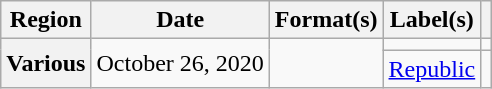<table class="wikitable plainrowheaders">
<tr>
<th scope="col">Region</th>
<th scope="col">Date</th>
<th scope="col">Format(s)</th>
<th scope="col">Label(s)</th>
<th scope="col"></th>
</tr>
<tr>
<th rowspan="2" scope="row">Various</th>
<td rowspan="2">October 26, 2020</td>
<td rowspan="2"></td>
<td></td>
<td style="text-align:center;"></td>
</tr>
<tr>
<td><a href='#'>Republic</a></td>
<td style="text-align:center;"></td>
</tr>
</table>
